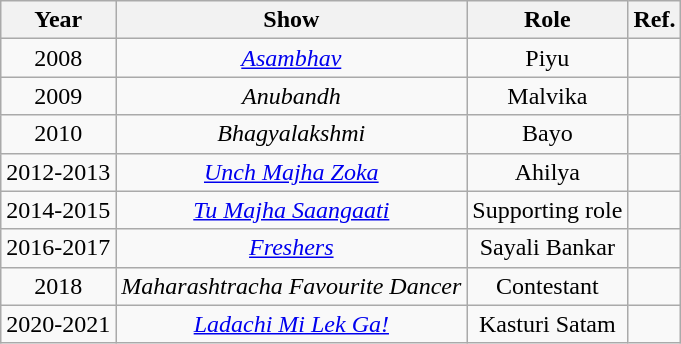<table class="wikitable"style="text-align:center;">
<tr>
<th>Year</th>
<th>Show</th>
<th>Role</th>
<th>Ref.</th>
</tr>
<tr>
<td>2008</td>
<td><em><a href='#'>Asambhav</a></em></td>
<td>Piyu</td>
<td></td>
</tr>
<tr>
<td>2009</td>
<td><em>Anubandh</em></td>
<td>Malvika</td>
<td></td>
</tr>
<tr>
<td>2010</td>
<td><em>Bhagyalakshmi</em></td>
<td>Bayo</td>
<td></td>
</tr>
<tr>
<td>2012-2013</td>
<td><em><a href='#'>Unch Majha Zoka</a></em></td>
<td>Ahilya</td>
<td></td>
</tr>
<tr>
<td>2014-2015</td>
<td><em><a href='#'>Tu Majha Saangaati</a></em></td>
<td>Supporting role</td>
<td></td>
</tr>
<tr>
<td>2016-2017</td>
<td><em><a href='#'>Freshers</a></em></td>
<td>Sayali Bankar</td>
<td></td>
</tr>
<tr>
<td>2018</td>
<td><em>Maharashtracha Favourite Dancer</em></td>
<td>Contestant</td>
<td></td>
</tr>
<tr>
<td>2020-2021</td>
<td><em><a href='#'>Ladachi Mi Lek Ga!</a></em></td>
<td>Kasturi Satam</td>
<td></td>
</tr>
</table>
